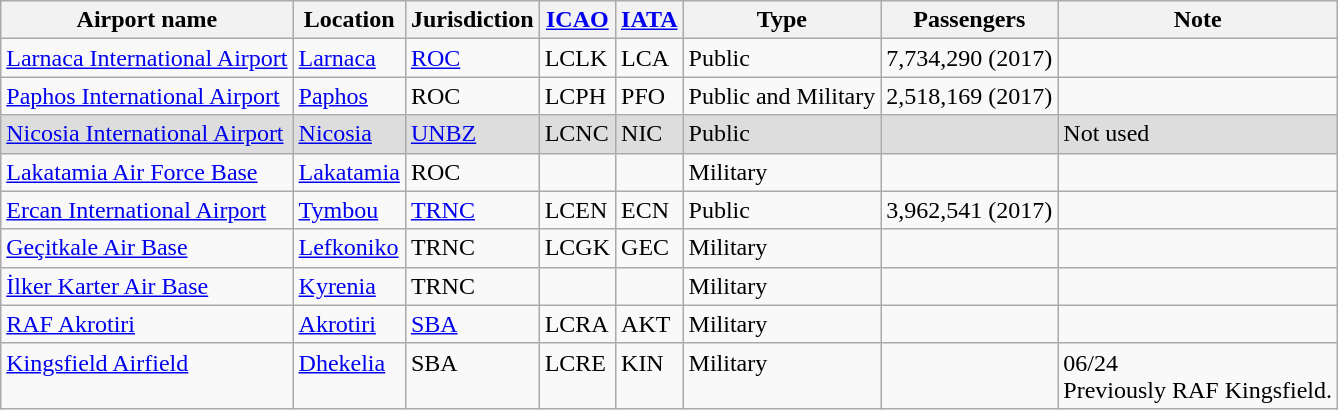<table class="wikitable sortable">
<tr valign="baseline">
<th>Airport name</th>
<th>Location</th>
<th>Jurisdiction</th>
<th><a href='#'>ICAO</a></th>
<th><a href='#'>IATA</a></th>
<th>Type</th>
<th>Passengers</th>
<th>Note</th>
</tr>
<tr valign=top>
<td><a href='#'>Larnaca International Airport</a></td>
<td><a href='#'>Larnaca</a></td>
<td><a href='#'>ROC</a></td>
<td>LCLK</td>
<td>LCA</td>
<td>Public</td>
<td>7,734,290 (2017)</td>
<td></td>
</tr>
<tr valign=top>
<td><a href='#'>Paphos International Airport</a></td>
<td><a href='#'>Paphos</a></td>
<td>ROC</td>
<td>LCPH</td>
<td>PFO</td>
<td>Public and Military</td>
<td>2,518,169 (2017)</td>
<td></td>
</tr>
<tr valign=top style="background-color: #ddd;">
<td><a href='#'>Nicosia International Airport</a></td>
<td><a href='#'>Nicosia</a></td>
<td><a href='#'>UNBZ</a></td>
<td>LCNC</td>
<td>NIC</td>
<td>Public</td>
<td></td>
<td>Not used</td>
</tr>
<tr valign=top>
<td><a href='#'>Lakatamia Air Force Base</a></td>
<td><a href='#'>Lakatamia</a></td>
<td>ROC</td>
<td></td>
<td></td>
<td>Military</td>
<td></td>
<td></td>
</tr>
<tr valign=top>
<td><a href='#'>Ercan International Airport</a></td>
<td><a href='#'>Tymbou</a></td>
<td><a href='#'>TRNC</a></td>
<td>LCEN</td>
<td>ECN</td>
<td>Public</td>
<td>3,962,541  (2017)</td>
<td></td>
</tr>
<tr valign=top>
<td><a href='#'>Geçitkale Air Base</a></td>
<td><a href='#'>Lefkoniko</a></td>
<td>TRNC</td>
<td>LCGK</td>
<td>GEC</td>
<td>Military</td>
<td></td>
<td></td>
</tr>
<tr valign=top>
<td><a href='#'>İlker Karter Air Base</a></td>
<td><a href='#'>Kyrenia</a></td>
<td>TRNC</td>
<td></td>
<td></td>
<td>Military</td>
<td></td>
<td></td>
</tr>
<tr valign=top>
<td><a href='#'>RAF Akrotiri</a></td>
<td><a href='#'>Akrotiri</a></td>
<td><a href='#'>SBA</a></td>
<td>LCRA</td>
<td>AKT</td>
<td>Military</td>
<td></td>
<td></td>
</tr>
<tr valign=top>
<td><a href='#'>Kingsfield Airfield</a></td>
<td><a href='#'>Dhekelia</a></td>
<td>SBA</td>
<td>LCRE</td>
<td>KIN</td>
<td>Military</td>
<td></td>
<td>06/24 <br>Previously RAF Kingsfield.</td>
</tr>
</table>
